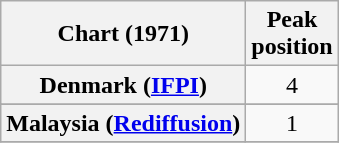<table class="wikitable sortable plainrowheaders" style="text-align:center">
<tr>
<th>Chart (1971)</th>
<th>Peak<br>position</th>
</tr>
<tr>
<th scope="row">Denmark (<a href='#'>IFPI</a>)</th>
<td>4</td>
</tr>
<tr>
</tr>
<tr>
<th scope="row">Malaysia (<a href='#'>Rediffusion</a>)</th>
<td>1</td>
</tr>
<tr>
</tr>
</table>
